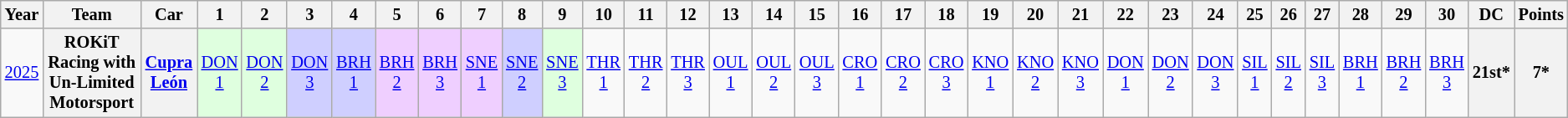<table class="wikitable" style="text-align:center; font-size:85%">
<tr>
<th>Year</th>
<th>Team</th>
<th>Car</th>
<th>1</th>
<th>2</th>
<th>3</th>
<th>4</th>
<th>5</th>
<th>6</th>
<th>7</th>
<th>8</th>
<th>9</th>
<th>10</th>
<th>11</th>
<th>12</th>
<th>13</th>
<th>14</th>
<th>15</th>
<th>16</th>
<th>17</th>
<th>18</th>
<th>19</th>
<th>20</th>
<th>21</th>
<th>22</th>
<th>23</th>
<th>24</th>
<th>25</th>
<th>26</th>
<th>27</th>
<th>28</th>
<th>29</th>
<th>30</th>
<th>DC</th>
<th>Points</th>
</tr>
<tr>
<td><a href='#'>2025</a></td>
<th>ROKiT Racing with Un-Limited Motorsport</th>
<th><a href='#'>Cupra León</a></th>
<td style="background:#DFFFDF;"><a href='#'>DON<br>1</a><br></td>
<td style="background:#DFFFDF;"><a href='#'>DON<br>2</a><br></td>
<td style="background:#CFCFFF;"><a href='#'>DON<br>3</a><br></td>
<td style="background:#CFCFFF;"><a href='#'>BRH<br>1</a><br></td>
<td style="background:#EFCFFF;"><a href='#'>BRH<br>2</a><br></td>
<td style="background:#EFCFFF;"><a href='#'>BRH<br>3</a><br></td>
<td style="background:#EFCFFF;"><a href='#'>SNE<br>1</a><br></td>
<td style="background:#CFCFFF;"><a href='#'>SNE<br>2</a><br></td>
<td style="background:#DFFFDF;"><a href='#'>SNE<br>3</a><br></td>
<td style="background:#;"><a href='#'>THR<br>1</a><br></td>
<td style="background:#;"><a href='#'>THR<br>2</a><br></td>
<td style="background:#;"><a href='#'>THR<br>3</a><br></td>
<td style="background:#;"><a href='#'>OUL<br>1</a><br></td>
<td style="background:#;"><a href='#'>OUL<br>2</a><br></td>
<td style="background:#;"><a href='#'>OUL<br>3</a><br></td>
<td style="background:#;"><a href='#'>CRO<br>1</a><br></td>
<td style="background:#;"><a href='#'>CRO<br>2</a><br></td>
<td style="background:#;"><a href='#'>CRO<br>3</a><br></td>
<td style="background:#;"><a href='#'>KNO<br>1</a><br></td>
<td style="background:#;"><a href='#'>KNO<br>2</a><br></td>
<td style="background:#;"><a href='#'>KNO<br>3</a><br></td>
<td style="background:#;"><a href='#'>DON<br>1</a><br></td>
<td style="background:#;"><a href='#'>DON<br>2</a><br></td>
<td style="background:#;"><a href='#'>DON<br>3</a><br></td>
<td style="background:#;"><a href='#'>SIL<br>1</a><br></td>
<td style="background:#;"><a href='#'>SIL<br>2</a><br></td>
<td style="background:#;"><a href='#'>SIL<br>3</a><br></td>
<td style="background:#;"><a href='#'>BRH<br>1</a><br></td>
<td style="background:#;"><a href='#'>BRH<br>2</a><br></td>
<td style="background:#;"><a href='#'>BRH<br>3</a><br></td>
<th>21st*</th>
<th>7*</th>
</tr>
</table>
